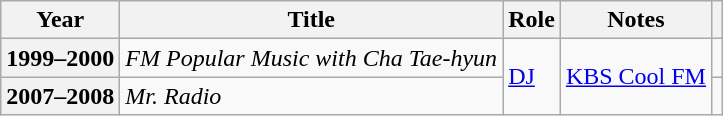<table class="wikitable plainrowheaders sortable">
<tr>
<th scope="col">Year</th>
<th scope="col">Title</th>
<th scope="col">Role</th>
<th scope="col" class="unsortable">Notes</th>
<th scope="col" class="unsortable"></th>
</tr>
<tr>
<th scope="row">1999–2000</th>
<td><em>FM Popular Music with Cha Tae-hyun</em></td>
<td rowspan="2"><a href='#'>DJ</a></td>
<td rowspan="2"><a href='#'>KBS Cool FM</a></td>
<td></td>
</tr>
<tr>
<th scope="row">2007–2008</th>
<td><em>Mr. Radio</em></td>
<td style="text-align:center"></td>
</tr>
</table>
